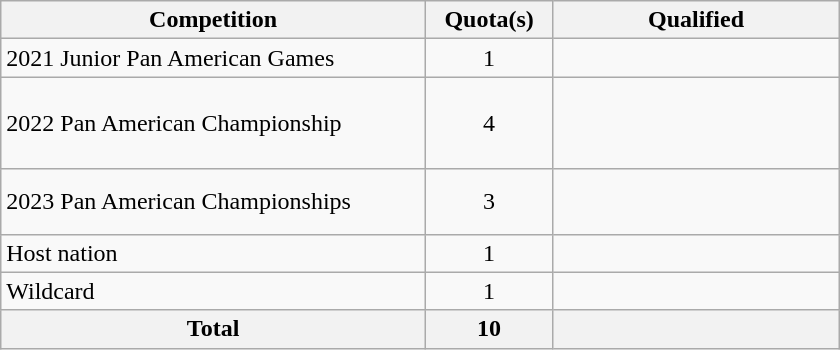<table class = "wikitable" width=560>
<tr>
<th width=300>Competition</th>
<th width=80>Quota(s)</th>
<th width=200>Qualified</th>
</tr>
<tr>
<td>2021 Junior Pan American Games</td>
<td align="center">1</td>
<td></td>
</tr>
<tr>
<td>2022 Pan American Championship</td>
<td align="center">4</td>
<td><br><br><br></td>
</tr>
<tr>
<td>2023 Pan American Championships</td>
<td align="center">3</td>
<td><br><br></td>
</tr>
<tr>
<td>Host nation</td>
<td align="center">1</td>
<td></td>
</tr>
<tr>
<td>Wildcard</td>
<td align="center">1</td>
<td></td>
</tr>
<tr>
<th>Total</th>
<th>10</th>
<th></th>
</tr>
</table>
